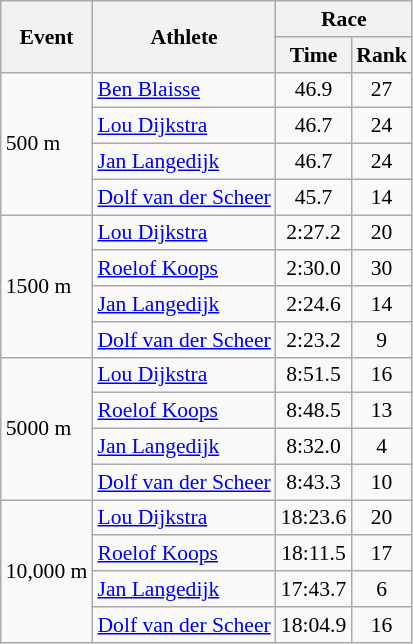<table class="wikitable" border="1" style="font-size:90%">
<tr>
<th rowspan=2>Event</th>
<th rowspan=2>Athlete</th>
<th colspan=2>Race</th>
</tr>
<tr>
<th>Time</th>
<th>Rank</th>
</tr>
<tr>
<td rowspan=4>500 m</td>
<td><a href='#'>Ben Blaisse</a></td>
<td align=center>46.9</td>
<td align=center>27</td>
</tr>
<tr>
<td><a href='#'>Lou Dijkstra</a></td>
<td align=center>46.7</td>
<td align=center>24</td>
</tr>
<tr>
<td><a href='#'>Jan Langedijk</a></td>
<td align=center>46.7</td>
<td align=center>24</td>
</tr>
<tr>
<td><a href='#'>Dolf van der Scheer</a></td>
<td align=center>45.7</td>
<td align=center>14</td>
</tr>
<tr>
<td rowspan=4>1500 m</td>
<td><a href='#'>Lou Dijkstra</a></td>
<td align=center>2:27.2</td>
<td align=center>20</td>
</tr>
<tr>
<td><a href='#'>Roelof Koops</a></td>
<td align=center>2:30.0</td>
<td align=center>30</td>
</tr>
<tr>
<td><a href='#'>Jan Langedijk</a></td>
<td align=center>2:24.6</td>
<td align=center>14</td>
</tr>
<tr>
<td><a href='#'>Dolf van der Scheer</a></td>
<td align=center>2:23.2</td>
<td align=center>9</td>
</tr>
<tr>
<td rowspan=4>5000 m</td>
<td><a href='#'>Lou Dijkstra</a></td>
<td align=center>8:51.5</td>
<td align=center>16</td>
</tr>
<tr>
<td><a href='#'>Roelof Koops</a></td>
<td align=center>8:48.5</td>
<td align=center>13</td>
</tr>
<tr>
<td><a href='#'>Jan Langedijk</a></td>
<td align=center>8:32.0</td>
<td align=center>4</td>
</tr>
<tr>
<td><a href='#'>Dolf van der Scheer</a></td>
<td align=center>8:43.3</td>
<td align=center>10</td>
</tr>
<tr>
<td rowspan=4>10,000 m</td>
<td><a href='#'>Lou Dijkstra</a></td>
<td align=center>18:23.6</td>
<td align=center>20</td>
</tr>
<tr>
<td><a href='#'>Roelof Koops</a></td>
<td align=center>18:11.5</td>
<td align=center>17</td>
</tr>
<tr>
<td><a href='#'>Jan Langedijk</a></td>
<td align=center>17:43.7</td>
<td align=center>6</td>
</tr>
<tr>
<td><a href='#'>Dolf van der Scheer</a></td>
<td align=center>18:04.9</td>
<td align=center>16</td>
</tr>
</table>
